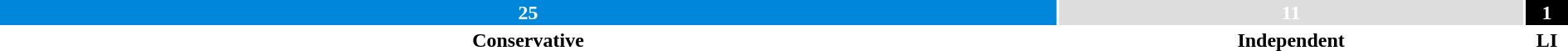<table style="width:100%; text-align:center;">
<tr style="color:white;">
<td style="background:#0087DC; width:67.57%;"><strong>25</strong></td>
<td style="background:#DDDDDD; width:29.73%;"><strong>11</strong></td>
<td style="background:black; width:2.7%;"><strong>1</strong></td>
</tr>
<tr>
<td><span><strong>Conservative</strong></span></td>
<td><span><strong>Independent</strong></span></td>
<td><span><strong>LI</strong></span></td>
</tr>
</table>
